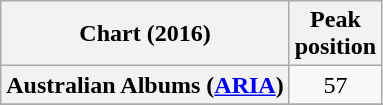<table class="wikitable sortable plainrowheaders" style="text-align:center">
<tr>
<th scope="col">Chart (2016)</th>
<th scope="col">Peak<br> position</th>
</tr>
<tr>
<th scope="row">Australian Albums (<a href='#'>ARIA</a>)</th>
<td>57</td>
</tr>
<tr>
</tr>
<tr>
</tr>
<tr>
</tr>
<tr>
</tr>
<tr>
</tr>
<tr>
</tr>
<tr>
</tr>
<tr>
</tr>
<tr>
</tr>
</table>
